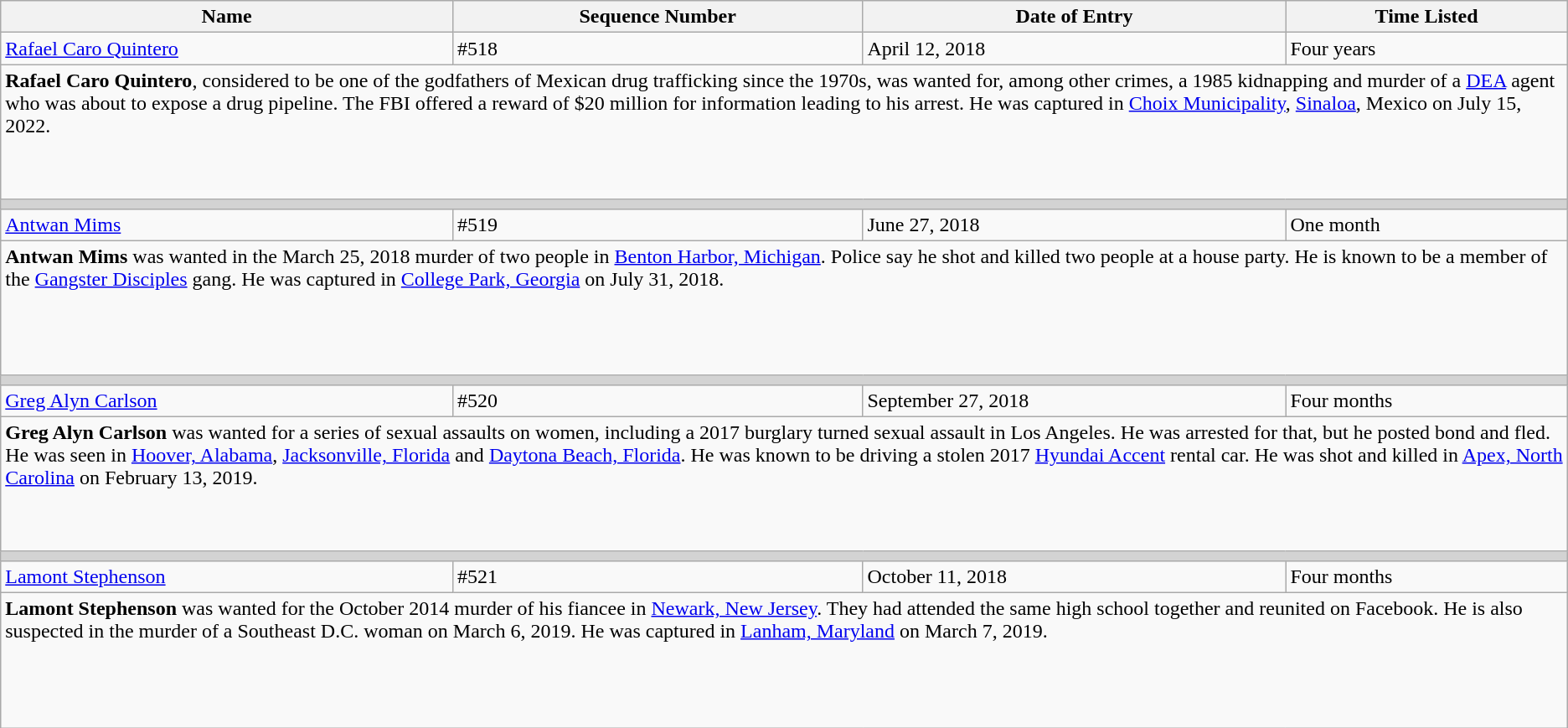<table class="wikitable">
<tr>
<th>Name</th>
<th>Sequence Number</th>
<th>Date of Entry</th>
<th>Time Listed</th>
</tr>
<tr>
<td height=10"><a href='#'>Rafael Caro Quintero</a></td>
<td>#518</td>
<td>April 12, 2018</td>
<td>Four years</td>
</tr>
<tr>
<td colspan="4" valign="top" height="100"><strong>Rafael Caro Quintero</strong>, considered to be one of the godfathers of Mexican drug trafficking since the 1970s, was wanted for, among other crimes, a 1985 kidnapping and murder of a <a href='#'>DEA</a> agent who was about to expose a drug pipeline. The FBI offered a reward of $20 million for information leading to his arrest. He was captured in <a href='#'>Choix Municipality</a>, <a href='#'>Sinaloa</a>, Mexico on July 15, 2022.</td>
</tr>
<tr>
<td colSpan="4" style="background-color:lightgrey;"></td>
</tr>
<tr>
<td height=10"><a href='#'>Antwan Mims</a></td>
<td>#519</td>
<td>June 27, 2018</td>
<td>One month</td>
</tr>
<tr>
<td colspan="4" valign="top" height="100"><strong>Antwan Mims</strong> was wanted in the March 25, 2018 murder of two people in <a href='#'>Benton Harbor, Michigan</a>. Police say he shot and killed two people at a house party. He is known to be a member of the <a href='#'>Gangster Disciples</a> gang. He was captured in <a href='#'>College Park, Georgia</a> on July 31, 2018.</td>
</tr>
<tr>
<td colSpan="4" style="background-color:lightgrey;"></td>
</tr>
<tr>
<td height=10"><a href='#'>Greg Alyn Carlson</a></td>
<td>#520</td>
<td>September 27, 2018</td>
<td>Four months</td>
</tr>
<tr>
<td colspan="4" valign="top" height="100"><strong>Greg Alyn Carlson</strong> was wanted for a series of sexual assaults on women, including a 2017 burglary turned sexual assault in Los Angeles. He was arrested for that, but he posted bond and fled. He was seen in <a href='#'>Hoover, Alabama</a>, <a href='#'>Jacksonville, Florida</a> and <a href='#'>Daytona Beach, Florida</a>. He was known to be driving a stolen 2017 <a href='#'>Hyundai Accent</a> rental car. He was shot and killed in <a href='#'>Apex, North Carolina</a> on February 13, 2019.</td>
</tr>
<tr>
<td colSpan="4" style="background-color:lightgrey;"></td>
</tr>
<tr>
<td height=10"><a href='#'>Lamont Stephenson</a></td>
<td>#521</td>
<td>October 11, 2018</td>
<td>Four months</td>
</tr>
<tr>
<td colspan="4" valign="top" height="100"><strong>Lamont Stephenson</strong> was wanted for the October 2014 murder of his fiancee in <a href='#'>Newark, New Jersey</a>. They had attended the same high school together and reunited on Facebook. He is also suspected in the murder of a Southeast D.C. woman on March 6, 2019. He was captured in <a href='#'>Lanham, Maryland</a> on March 7, 2019.</td>
</tr>
</table>
